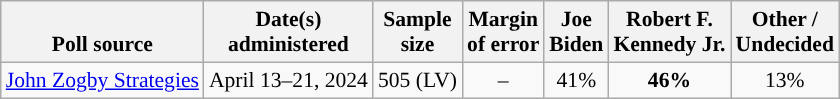<table class="wikitable sortable mw-datatable" style="font-size:90%;text-align:center;line-height:17px">
<tr valign=bottom>
<th>Poll source</th>
<th>Date(s)<br>administered</th>
<th>Sample<br>size</th>
<th>Margin<br>of error</th>
<th class="unsortable">Joe<br>Biden<br></th>
<th class="unsortable">Robert F.<br>Kennedy Jr.<br></th>
<th class="unsortable">Other /<br>Undecided</th>
</tr>
<tr>
<td style="text-align:left;"><a href='#'>John Zogby Strategies</a></td>
<td data-sort-value="2024-05-01">April 13–21, 2024</td>
<td>505 (LV)</td>
<td>–</td>
<td>41%</td>
<td style="background-color:"><strong>46%</strong></td>
<td>13%</td>
</tr>
</table>
